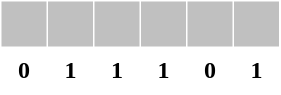<table border="0" cellpadding="0" cellspacing="1" style="text-align:center; background-color: white; color: black;">
<tr style="height:30px; background-color: silver;">
<td style="width:30px;"> </td>
<td style="width:30px;"></td>
<td style="width:30px;"></td>
<td style="width:30px;"></td>
<td style="width:30px;"> </td>
<td style="width:30px;"></td>
</tr>
<tr style="height:30px; background-color:white; color: black;">
<td style="width:30px;"><strong>0</strong></td>
<td style="width:30px;"><strong>1</strong></td>
<td style="width:30px;"><strong>1</strong></td>
<td style="width:30px;"><strong>1</strong></td>
<td style="width:30px;"><strong>0</strong></td>
<td style="width:30px;"><strong>1</strong></td>
</tr>
</table>
